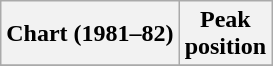<table class="wikitable">
<tr>
<th>Chart (1981–82)</th>
<th>Peak<br>position</th>
</tr>
<tr>
</tr>
</table>
